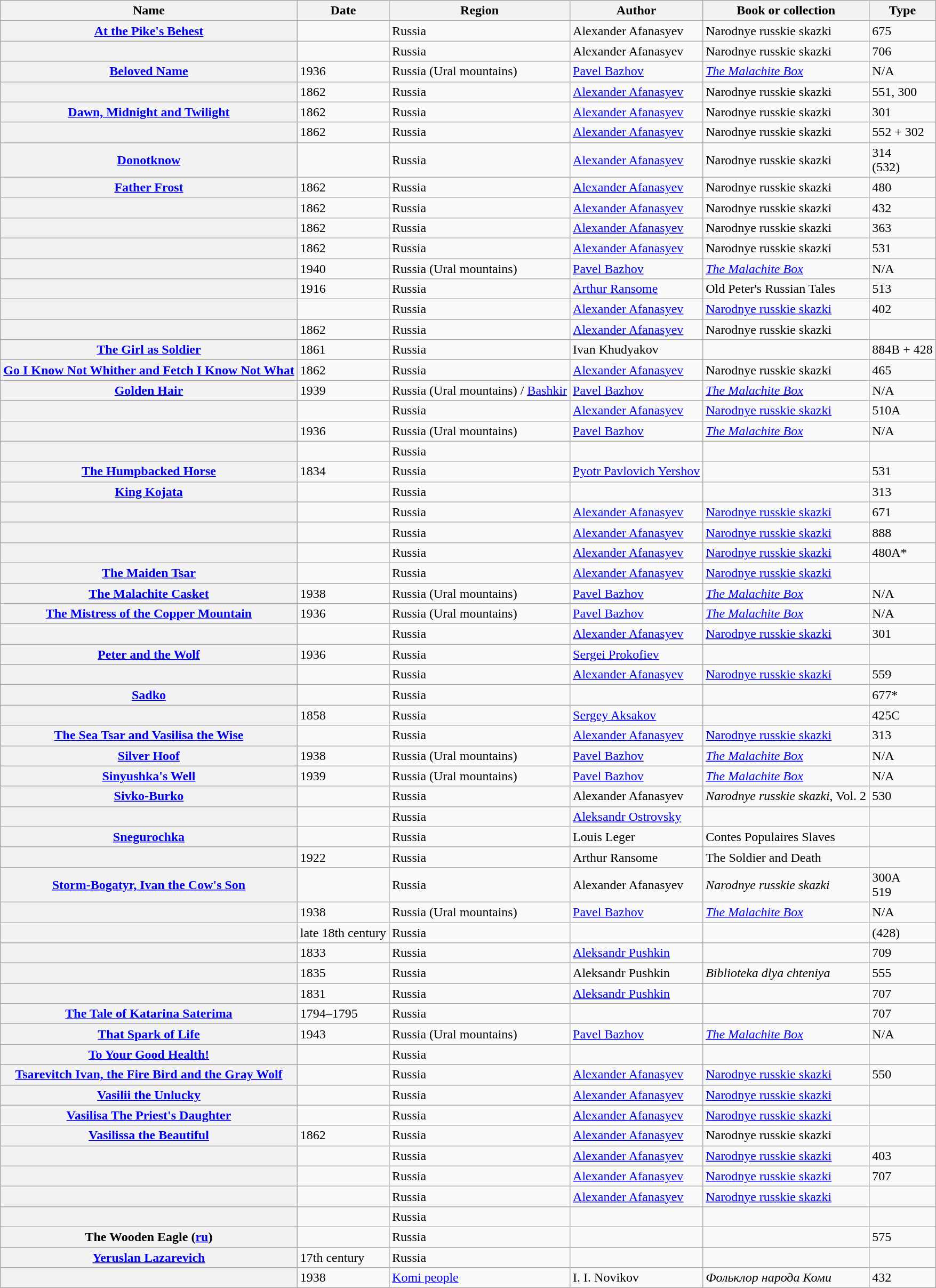<table class="wikitable sortable">
<tr>
<th scope="col">Name</th>
<th scope="col">Date</th>
<th scope="col">Region</th>
<th scope="col">Author</th>
<th scope="col">Book or collection</th>
<th scope="col">Type</th>
</tr>
<tr>
<th><a href='#'>At the Pike's Behest</a></th>
<td></td>
<td>Russia</td>
<td>Alexander Afanasyev</td>
<td>Narodnye russkie skazki</td>
<td>675</td>
</tr>
<tr>
<th></th>
<td></td>
<td>Russia</td>
<td>Alexander Afanasyev</td>
<td>Narodnye russkie skazki</td>
<td>706</td>
</tr>
<tr>
<th><a href='#'>Beloved Name</a></th>
<td>1936</td>
<td>Russia (Ural mountains)</td>
<td><a href='#'>Pavel Bazhov</a></td>
<td><em><a href='#'>The Malachite Box</a></em></td>
<td>N/A</td>
</tr>
<tr>
<th></th>
<td>1862</td>
<td>Russia</td>
<td><a href='#'>Alexander Afanasyev</a></td>
<td>Narodnye russkie skazki</td>
<td>551, 300</td>
</tr>
<tr>
<th><a href='#'>Dawn, Midnight and Twilight</a></th>
<td>1862</td>
<td>Russia</td>
<td><a href='#'>Alexander Afanasyev</a></td>
<td>Narodnye russkie skazki</td>
<td>301</td>
</tr>
<tr>
<th></th>
<td>1862</td>
<td>Russia</td>
<td><a href='#'>Alexander Afanasyev</a></td>
<td>Narodnye russkie skazki</td>
<td>552 + 302</td>
</tr>
<tr>
<th><a href='#'>Donotknow</a></th>
<td></td>
<td>Russia</td>
<td><a href='#'>Alexander Afanasyev</a></td>
<td>Narodnye russkie skazki</td>
<td>314 <br> (532)</td>
</tr>
<tr>
<th><a href='#'>Father Frost</a></th>
<td>1862</td>
<td>Russia</td>
<td><a href='#'>Alexander Afanasyev</a></td>
<td>Narodnye russkie skazki</td>
<td>480</td>
</tr>
<tr>
<th></th>
<td>1862</td>
<td>Russia</td>
<td><a href='#'>Alexander Afanasyev</a></td>
<td>Narodnye russkie skazki</td>
<td>432</td>
</tr>
<tr>
<th></th>
<td>1862</td>
<td>Russia</td>
<td><a href='#'>Alexander Afanasyev</a></td>
<td>Narodnye russkie skazki</td>
<td>363</td>
</tr>
<tr>
<th></th>
<td>1862</td>
<td>Russia</td>
<td><a href='#'>Alexander Afanasyev</a></td>
<td>Narodnye russkie skazki</td>
<td>531</td>
</tr>
<tr>
<th></th>
<td>1940</td>
<td>Russia (Ural mountains)</td>
<td><a href='#'>Pavel Bazhov</a></td>
<td><em><a href='#'>The Malachite Box</a></em></td>
<td>N/A</td>
</tr>
<tr>
<th></th>
<td>1916</td>
<td>Russia</td>
<td><a href='#'>Arthur Ransome</a></td>
<td>Old Peter's Russian Tales</td>
<td>513</td>
</tr>
<tr>
<th></th>
<td></td>
<td>Russia</td>
<td><a href='#'>Alexander Afanasyev</a></td>
<td><a href='#'>Narodnye russkie skazki</a></td>
<td>402</td>
</tr>
<tr>
<th></th>
<td>1862</td>
<td>Russia</td>
<td><a href='#'>Alexander Afanasyev</a></td>
<td>Narodnye russkie skazki</td>
<td></td>
</tr>
<tr>
<th><a href='#'>The Girl as Soldier</a></th>
<td>1861</td>
<td>Russia</td>
<td>Ivan Khudyakov</td>
<td></td>
<td>884B + 428</td>
</tr>
<tr>
<th><a href='#'>Go I Know Not Whither and Fetch I Know Not What</a></th>
<td>1862</td>
<td>Russia</td>
<td><a href='#'>Alexander Afanasyev</a></td>
<td>Narodnye russkie skazki</td>
<td>465</td>
</tr>
<tr>
<th><a href='#'>Golden Hair</a></th>
<td>1939</td>
<td>Russia (Ural mountains) / <a href='#'>Bashkir</a></td>
<td><a href='#'>Pavel Bazhov</a></td>
<td><em><a href='#'>The Malachite Box</a></em></td>
<td>N/A</td>
</tr>
<tr>
<th></th>
<td></td>
<td>Russia</td>
<td><a href='#'>Alexander Afanasyev</a></td>
<td><a href='#'>Narodnye russkie skazki</a></td>
<td>510A</td>
</tr>
<tr>
<th></th>
<td>1936</td>
<td>Russia (Ural mountains)</td>
<td><a href='#'>Pavel Bazhov</a></td>
<td><em><a href='#'>The Malachite Box</a></em></td>
<td>N/A</td>
</tr>
<tr>
<th></th>
<td></td>
<td>Russia</td>
<td></td>
<td></td>
<td></td>
</tr>
<tr>
<th><a href='#'>The Humpbacked Horse</a></th>
<td>1834</td>
<td>Russia</td>
<td><a href='#'>Pyotr Pavlovich Yershov</a></td>
<td></td>
<td>531</td>
</tr>
<tr>
<th><a href='#'>King Kojata</a></th>
<td></td>
<td>Russia</td>
<td></td>
<td></td>
<td>313</td>
</tr>
<tr>
<th></th>
<td></td>
<td>Russia</td>
<td><a href='#'>Alexander Afanasyev</a></td>
<td><a href='#'>Narodnye russkie skazki</a></td>
<td>671</td>
</tr>
<tr>
<th></th>
<td></td>
<td>Russia</td>
<td><a href='#'>Alexander Afanasyev</a></td>
<td><a href='#'>Narodnye russkie skazki</a></td>
<td>888</td>
</tr>
<tr>
<th></th>
<td></td>
<td>Russia</td>
<td><a href='#'>Alexander Afanasyev</a></td>
<td><a href='#'>Narodnye russkie skazki</a></td>
<td>480A*</td>
</tr>
<tr>
<th><a href='#'>The Maiden Tsar</a></th>
<td></td>
<td>Russia</td>
<td><a href='#'>Alexander Afanasyev</a></td>
<td><a href='#'>Narodnye russkie skazki</a></td>
<td></td>
</tr>
<tr>
<th><a href='#'>The Malachite Casket</a></th>
<td>1938</td>
<td>Russia (Ural mountains)</td>
<td><a href='#'>Pavel Bazhov</a></td>
<td><em><a href='#'>The Malachite Box</a></em></td>
<td>N/A</td>
</tr>
<tr>
<th><a href='#'>The Mistress of the Copper Mountain</a></th>
<td>1936</td>
<td>Russia (Ural mountains)</td>
<td><a href='#'>Pavel Bazhov</a></td>
<td><em><a href='#'>The Malachite Box</a></em></td>
<td>N/A</td>
</tr>
<tr>
<th></th>
<td></td>
<td>Russia</td>
<td><a href='#'>Alexander Afanasyev</a></td>
<td><a href='#'>Narodnye russkie skazki</a></td>
<td>301</td>
</tr>
<tr>
<th><a href='#'>Peter and the Wolf</a></th>
<td>1936</td>
<td>Russia</td>
<td><a href='#'>Sergei Prokofiev</a></td>
<td></td>
<td></td>
</tr>
<tr>
<th></th>
<td></td>
<td>Russia</td>
<td><a href='#'>Alexander Afanasyev</a></td>
<td><a href='#'>Narodnye russkie skazki</a></td>
<td>559</td>
</tr>
<tr>
<th><a href='#'>Sadko</a></th>
<td></td>
<td>Russia</td>
<td></td>
<td></td>
<td>677*</td>
</tr>
<tr>
<th></th>
<td>1858</td>
<td>Russia</td>
<td><a href='#'>Sergey Aksakov</a></td>
<td></td>
<td>425C</td>
</tr>
<tr>
<th><a href='#'>The Sea Tsar and Vasilisa the Wise</a></th>
<td></td>
<td>Russia</td>
<td><a href='#'>Alexander Afanasyev</a></td>
<td><a href='#'>Narodnye russkie skazki</a></td>
<td>313</td>
</tr>
<tr>
<th><a href='#'>Silver Hoof</a></th>
<td>1938</td>
<td>Russia (Ural mountains)</td>
<td><a href='#'>Pavel Bazhov</a></td>
<td><em><a href='#'>The Malachite Box</a></em></td>
<td>N/A</td>
</tr>
<tr>
<th><a href='#'>Sinyushka's Well</a></th>
<td>1939</td>
<td>Russia (Ural mountains)</td>
<td><a href='#'>Pavel Bazhov</a></td>
<td><em><a href='#'>The Malachite Box</a></em></td>
<td>N/A</td>
</tr>
<tr>
<th><a href='#'>Sivko-Burko</a></th>
<td></td>
<td>Russia</td>
<td>Alexander Afanasyev</td>
<td><em>Narodnye russkie skazki</em>, Vol. 2</td>
<td>530</td>
</tr>
<tr>
<th></th>
<td></td>
<td>Russia</td>
<td><a href='#'>Aleksandr Ostrovsky</a></td>
<td></td>
<td></td>
</tr>
<tr>
<th><a href='#'>Snegurochka</a></th>
<td></td>
<td>Russia</td>
<td>Louis Leger</td>
<td>Contes Populaires Slaves</td>
<td></td>
</tr>
<tr>
<th></th>
<td>1922</td>
<td>Russia</td>
<td>Arthur Ransome</td>
<td>The Soldier and Death</td>
<td></td>
</tr>
<tr>
<th><a href='#'>Storm-Bogatyr, Ivan the Cow's Son</a></th>
<td></td>
<td>Russia</td>
<td>Alexander Afanasyev</td>
<td><em>Narodnye russkie skazki</em></td>
<td>300A <br> 519</td>
</tr>
<tr>
<th></th>
<td>1938</td>
<td>Russia (Ural mountains)</td>
<td><a href='#'>Pavel Bazhov</a></td>
<td><em><a href='#'>The Malachite Box</a></em></td>
<td>N/A</td>
</tr>
<tr>
<th></th>
<td>late 18th century</td>
<td>Russia</td>
<td></td>
<td></td>
<td>(428)</td>
</tr>
<tr>
<th></th>
<td>1833</td>
<td>Russia</td>
<td><a href='#'>Aleksandr Pushkin</a></td>
<td></td>
<td>709</td>
</tr>
<tr>
<th></th>
<td>1835</td>
<td>Russia</td>
<td>Aleksandr Pushkin</td>
<td><em>Biblioteka dlya chteniya</em></td>
<td>555</td>
</tr>
<tr>
<th></th>
<td>1831</td>
<td>Russia</td>
<td><a href='#'>Aleksandr Pushkin</a></td>
<td></td>
<td>707</td>
</tr>
<tr>
<th><a href='#'>The Tale of Katarina Saterima</a></th>
<td>1794–1795</td>
<td>Russia</td>
<td></td>
<td></td>
<td>707</td>
</tr>
<tr>
<th><a href='#'>That Spark of Life</a></th>
<td>1943</td>
<td>Russia (Ural mountains)</td>
<td><a href='#'>Pavel Bazhov</a></td>
<td><em><a href='#'>The Malachite Box</a></em></td>
<td>N/A</td>
</tr>
<tr>
<th><a href='#'>To Your Good Health!</a></th>
<td></td>
<td>Russia</td>
<td></td>
<td></td>
<td></td>
</tr>
<tr>
<th><a href='#'>Tsarevitch Ivan, the Fire Bird and the Gray Wolf</a></th>
<td></td>
<td>Russia</td>
<td><a href='#'>Alexander Afanasyev</a></td>
<td><a href='#'>Narodnye russkie skazki</a></td>
<td>550</td>
</tr>
<tr>
<th><a href='#'>Vasilii the Unlucky</a></th>
<td></td>
<td>Russia</td>
<td><a href='#'>Alexander Afanasyev</a></td>
<td><a href='#'>Narodnye russkie skazki</a></td>
<td></td>
</tr>
<tr>
<th><a href='#'>Vasilisa The Priest's Daughter</a></th>
<td></td>
<td>Russia</td>
<td><a href='#'>Alexander Afanasyev</a></td>
<td><a href='#'>Narodnye russkie skazki</a></td>
<td></td>
</tr>
<tr>
<th><a href='#'>Vasilissa the Beautiful</a></th>
<td>1862</td>
<td>Russia</td>
<td><a href='#'>Alexander Afanasyev</a></td>
<td>Narodnye russkie skazki</td>
<td></td>
</tr>
<tr>
<th></th>
<td></td>
<td>Russia</td>
<td><a href='#'>Alexander Afanasyev</a></td>
<td><a href='#'>Narodnye russkie skazki</a></td>
<td>403</td>
</tr>
<tr>
<th></th>
<td></td>
<td>Russia</td>
<td><a href='#'>Alexander Afanasyev</a></td>
<td><a href='#'>Narodnye russkie skazki</a></td>
<td>707</td>
</tr>
<tr>
<th></th>
<td></td>
<td>Russia</td>
<td><a href='#'>Alexander Afanasyev</a></td>
<td><a href='#'>Narodnye russkie skazki</a></td>
<td></td>
</tr>
<tr>
<th></th>
<td></td>
<td>Russia</td>
<td></td>
<td></td>
<td></td>
</tr>
<tr>
<th>The Wooden Eagle (<a href='#'>ru</a>)</th>
<td></td>
<td>Russia</td>
<td></td>
<td></td>
<td>575</td>
</tr>
<tr>
<th><a href='#'>Yeruslan Lazarevich</a></th>
<td>17th century</td>
<td>Russia</td>
<td></td>
<td></td>
<td></td>
</tr>
<tr>
<th></th>
<td>1938</td>
<td><a href='#'>Komi people</a></td>
<td>I. I. Novikov</td>
<td><em>Фольклор народа Коми</em></td>
<td>432</td>
</tr>
</table>
